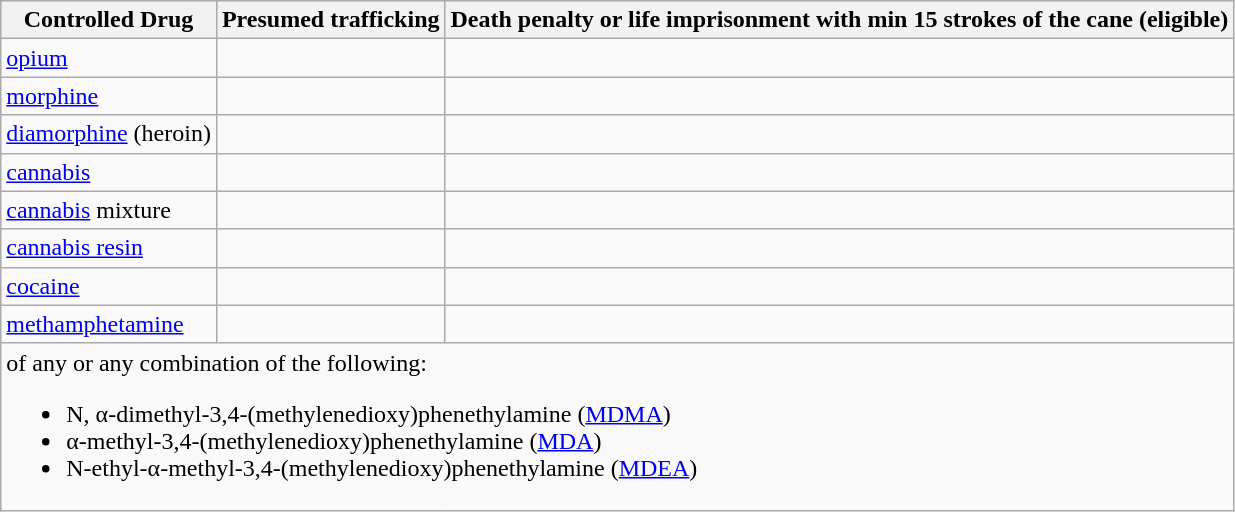<table class="wikitable">
<tr>
<th>Controlled Drug</th>
<th>Presumed trafficking</th>
<th>Death penalty or life imprisonment with min 15 strokes of the cane (eligible) </th>
</tr>
<tr>
<td><a href='#'>opium</a></td>
<td></td>
<td></td>
</tr>
<tr>
<td><a href='#'>morphine</a></td>
<td></td>
<td></td>
</tr>
<tr>
<td><a href='#'>diamorphine</a> (heroin)</td>
<td></td>
<td></td>
</tr>
<tr>
<td><a href='#'>cannabis</a></td>
<td></td>
<td></td>
</tr>
<tr>
<td><a href='#'>cannabis</a> mixture</td>
<td></td>
<td></td>
</tr>
<tr>
<td><a href='#'>cannabis resin</a></td>
<td></td>
<td></td>
</tr>
<tr>
<td><a href='#'>cocaine</a></td>
<td></td>
<td></td>
</tr>
<tr>
<td><a href='#'>methamphetamine</a></td>
<td></td>
<td></td>
</tr>
<tr>
<td colspan="3"> of any or any combination of the following:<br><ul><li>N, α-dimethyl-3,4-(methylenedioxy)phenethylamine (<a href='#'>MDMA</a>)</li><li>α-methyl-3,4-(methylenedioxy)phenethylamine (<a href='#'>MDA</a>)</li><li>N-ethyl-α-methyl-3,4-(methylenedioxy)phenethylamine (<a href='#'>MDEA</a>)</li></ul></td>
</tr>
</table>
